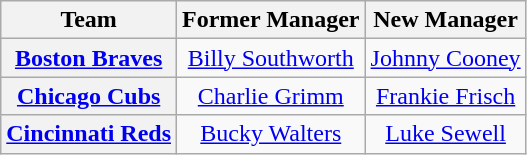<table class="wikitable plainrowheaders" style="text-align:center;">
<tr>
<th>Team</th>
<th>Former Manager</th>
<th>New Manager</th>
</tr>
<tr>
<th scope="row" style="text-align:center;"><a href='#'>Boston Braves</a></th>
<td><a href='#'>Billy Southworth</a></td>
<td><a href='#'>Johnny Cooney</a></td>
</tr>
<tr>
<th scope="row" style="text-align:center;"><a href='#'>Chicago Cubs</a></th>
<td><a href='#'>Charlie Grimm</a></td>
<td><a href='#'>Frankie Frisch</a></td>
</tr>
<tr>
<th scope="row" style="text-align:center;"><a href='#'>Cincinnati Reds</a></th>
<td><a href='#'>Bucky Walters</a></td>
<td><a href='#'>Luke Sewell</a></td>
</tr>
</table>
